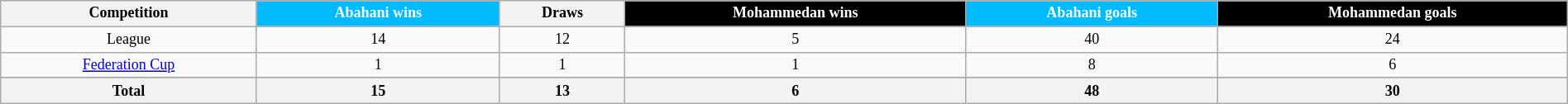<table class="wikitable" style="text-align: center; width: 100%; font-size: 12px">
<tr>
<th>Competition</th>
<th style="background:#00bbff; color:white">Abahani wins</th>
<th>Draws</th>
<th style="background:#000000; color:white">Mohammedan wins</th>
<th style="background:#00bbff; color:white">Abahani goals</th>
<th style="background:#000000; color:white">Mohammedan goals</th>
</tr>
<tr>
<td>League</td>
<td>14</td>
<td>12</td>
<td>5</td>
<td>40</td>
<td>24</td>
</tr>
<tr>
<td><a href='#'>Federation Cup</a></td>
<td>1</td>
<td>1</td>
<td>1</td>
<td>8</td>
<td>6</td>
</tr>
<tr>
</tr>
<tr class="sortbottom">
<th>Total</th>
<th>15</th>
<th>13</th>
<th>6</th>
<th>48</th>
<th>30</th>
</tr>
</table>
